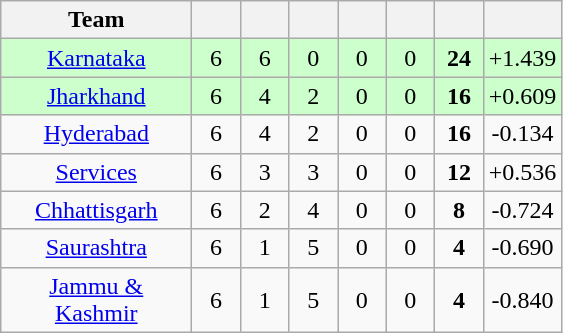<table class="wikitable" style="text-align:center">
<tr>
<th style="width:120px">Team</th>
<th style="width:25px"></th>
<th style="width:25px"></th>
<th style="width:25px"></th>
<th style="width:25px"></th>
<th style="width:25px"></th>
<th style="width:25px"></th>
<th style="width:40px;"></th>
</tr>
<tr style="background:#cfc;">
<td><a href='#'>Karnataka</a></td>
<td>6</td>
<td>6</td>
<td>0</td>
<td>0</td>
<td>0</td>
<td><strong>24</strong></td>
<td>+1.439</td>
</tr>
<tr style="background:#cfc;">
<td><a href='#'>Jharkhand</a></td>
<td>6</td>
<td>4</td>
<td>2</td>
<td>0</td>
<td>0</td>
<td><strong>16</strong></td>
<td>+0.609</td>
</tr>
<tr>
<td><a href='#'>Hyderabad</a></td>
<td>6</td>
<td>4</td>
<td>2</td>
<td>0</td>
<td>0</td>
<td><strong>16</strong></td>
<td>-0.134</td>
</tr>
<tr>
<td><a href='#'>Services</a></td>
<td>6</td>
<td>3</td>
<td>3</td>
<td>0</td>
<td>0</td>
<td><strong>12</strong></td>
<td>+0.536</td>
</tr>
<tr>
<td><a href='#'>Chhattisgarh</a></td>
<td>6</td>
<td>2</td>
<td>4</td>
<td>0</td>
<td>0</td>
<td><strong>8</strong></td>
<td>-0.724</td>
</tr>
<tr>
<td><a href='#'>Saurashtra</a></td>
<td>6</td>
<td>1</td>
<td>5</td>
<td>0</td>
<td>0</td>
<td><strong>4</strong></td>
<td>-0.690</td>
</tr>
<tr>
<td><a href='#'>Jammu & Kashmir</a></td>
<td>6</td>
<td>1</td>
<td>5</td>
<td>0</td>
<td>0</td>
<td><strong>4</strong></td>
<td>-0.840</td>
</tr>
</table>
